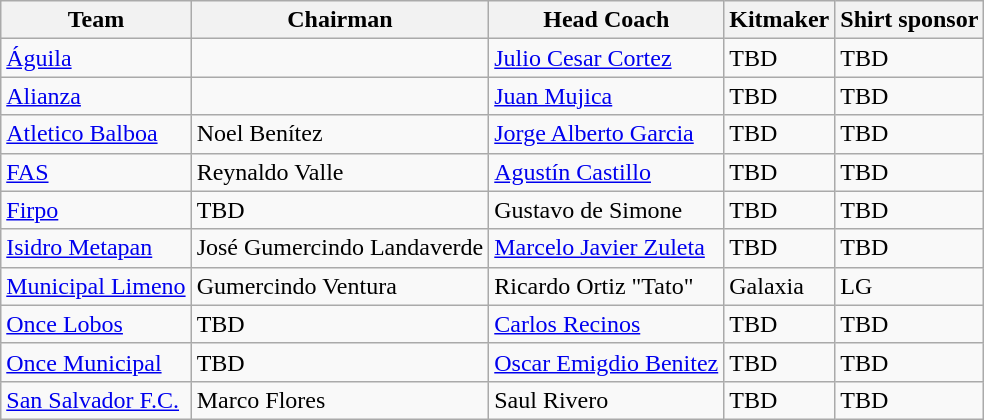<table class="wikitable sortable" style="text-align: left;">
<tr>
<th>Team</th>
<th>Chairman</th>
<th>Head Coach</th>
<th>Kitmaker</th>
<th>Shirt sponsor</th>
</tr>
<tr>
<td><a href='#'>Águila</a></td>
<td></td>
<td> <a href='#'>Julio Cesar Cortez</a></td>
<td>TBD</td>
<td>TBD</td>
</tr>
<tr>
<td><a href='#'>Alianza</a></td>
<td></td>
<td> <a href='#'>Juan Mujica</a></td>
<td>TBD</td>
<td>TBD</td>
</tr>
<tr>
<td><a href='#'>Atletico Balboa</a></td>
<td> Noel Benítez</td>
<td> <a href='#'>Jorge Alberto Garcia</a></td>
<td>TBD</td>
<td>TBD</td>
</tr>
<tr>
<td><a href='#'>FAS</a></td>
<td> Reynaldo Valle</td>
<td> <a href='#'>Agustín Castillo</a></td>
<td>TBD</td>
<td>TBD</td>
</tr>
<tr>
<td><a href='#'>Firpo</a></td>
<td> TBD</td>
<td> Gustavo de Simone</td>
<td>TBD</td>
<td>TBD</td>
</tr>
<tr>
<td><a href='#'>Isidro Metapan</a></td>
<td> José Gumercindo Landaverde</td>
<td> <a href='#'>Marcelo Javier Zuleta</a></td>
<td>TBD</td>
<td>TBD</td>
</tr>
<tr>
<td><a href='#'>Municipal Limeno</a></td>
<td> Gumercindo Ventura</td>
<td> Ricardo Ortiz "Tato"</td>
<td>Galaxia</td>
<td>LG</td>
</tr>
<tr>
<td><a href='#'>Once Lobos</a></td>
<td> TBD</td>
<td> <a href='#'>Carlos Recinos</a></td>
<td>TBD</td>
<td>TBD</td>
</tr>
<tr>
<td><a href='#'>Once Municipal</a></td>
<td> TBD</td>
<td> <a href='#'>Oscar Emigdio Benitez</a></td>
<td>TBD</td>
<td>TBD</td>
</tr>
<tr>
<td><a href='#'>San Salvador F.C.</a></td>
<td> Marco Flores</td>
<td> Saul Rivero</td>
<td>TBD</td>
<td>TBD</td>
</tr>
</table>
